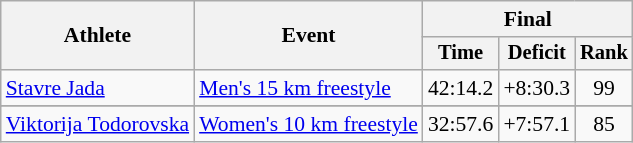<table class="wikitable" style="font-size:90%">
<tr>
<th rowspan=2>Athlete</th>
<th rowspan=2>Event</th>
<th colspan=3>Final</th>
</tr>
<tr style="font-size: 95%">
<th>Time</th>
<th>Deficit</th>
<th>Rank</th>
</tr>
<tr align=center>
<td align=left><a href='#'>Stavre Jada</a></td>
<td align=left><a href='#'>Men's 15 km freestyle</a></td>
<td>42:14.2</td>
<td>+8:30.3</td>
<td>99</td>
</tr>
<tr>
</tr>
<tr align=center>
<td align=left><a href='#'>Viktorija Todorovska</a></td>
<td align=left><a href='#'>Women's 10 km freestyle</a></td>
<td>32:57.6</td>
<td>+7:57.1</td>
<td>85</td>
</tr>
</table>
